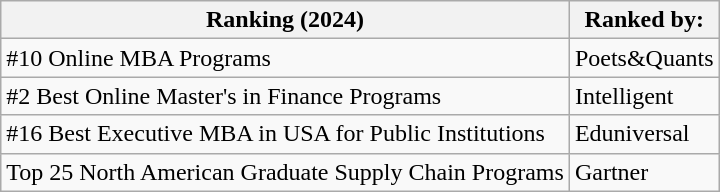<table class="wikitable">
<tr>
<th><strong>Ranking (2024)</strong></th>
<th><strong>Ranked by:</strong></th>
</tr>
<tr>
<td>#10 Online MBA Programs</td>
<td>Poets&Quants</td>
</tr>
<tr>
<td>#2 Best Online Master's in Finance Programs</td>
<td>Intelligent</td>
</tr>
<tr>
<td>#16 Best Executive MBA in USA for Public Institutions</td>
<td>Eduniversal</td>
</tr>
<tr>
<td>Top 25 North American Graduate Supply Chain Programs</td>
<td>Gartner</td>
</tr>
</table>
